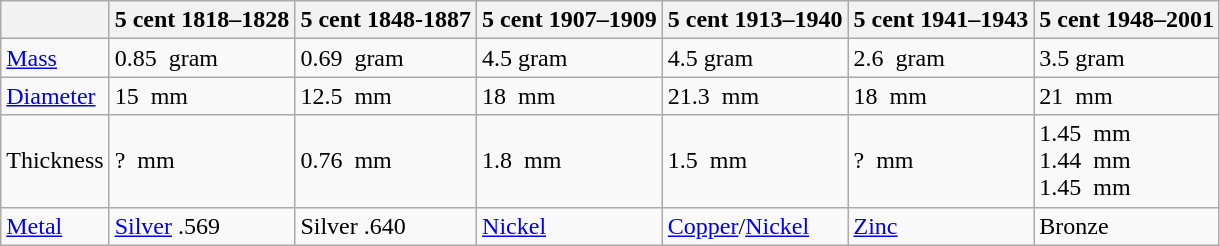<table class="wikitable">
<tr>
<th></th>
<th>5 cent 1818–1828</th>
<th>5 cent 1848-1887</th>
<th>5 cent 1907–1909</th>
<th>5 cent 1913–1940</th>
<th>5 cent 1941–1943</th>
<th>5 cent 1948–2001</th>
</tr>
<tr>
<td><a href='#'>Mass</a></td>
<td>0.85  gram</td>
<td>0.69  gram</td>
<td>4.5 gram</td>
<td>4.5 gram</td>
<td>2.6  gram</td>
<td>3.5 gram</td>
</tr>
<tr>
<td><a href='#'>Diameter</a></td>
<td>15  mm</td>
<td>12.5  mm</td>
<td>18  mm</td>
<td>21.3  mm </td>
<td>18  mm </td>
<td>21  mm</td>
</tr>
<tr>
<td>Thickness</td>
<td>?  mm</td>
<td>0.76  mm</td>
<td>1.8  mm</td>
<td>1.5  mm</td>
<td>?  mm</td>
<td>1.45  mm <br>1.44  mm <br>1.45  mm </td>
</tr>
<tr>
<td><a href='#'>Metal</a></td>
<td><a href='#'>Silver</a> .569</td>
<td>Silver .640</td>
<td><a href='#'>Nickel</a></td>
<td><a href='#'>Copper</a>/<a href='#'>Nickel</a></td>
<td><a href='#'>Zinc</a></td>
<td>Bronze</td>
</tr>
</table>
